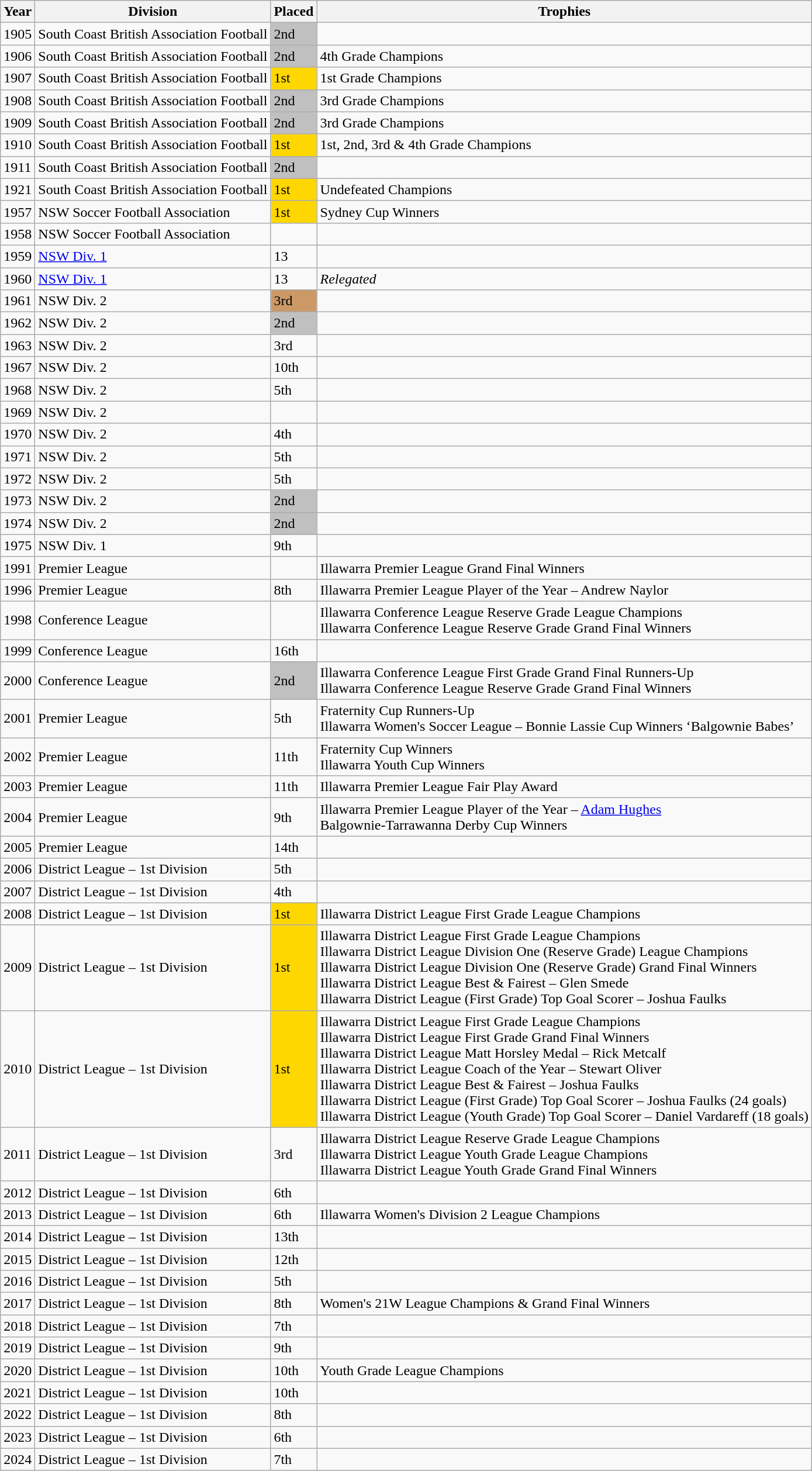<table class="wikitable">
<tr>
<th>Year</th>
<th>Division</th>
<th>Placed</th>
<th>Trophies</th>
</tr>
<tr>
<td>1905</td>
<td>South Coast British Association Football</td>
<td bgcolor=silver>2nd</td>
<td></td>
</tr>
<tr>
<td>1906</td>
<td>South Coast British Association Football</td>
<td bgcolor=silver>2nd</td>
<td>4th Grade Champions</td>
</tr>
<tr>
<td>1907</td>
<td>South Coast British Association Football</td>
<td bgcolor=gold>1st</td>
<td>1st Grade Champions</td>
</tr>
<tr>
<td>1908</td>
<td>South Coast British Association Football</td>
<td bgcolor=silver>2nd</td>
<td>3rd Grade Champions</td>
</tr>
<tr>
<td>1909</td>
<td>South Coast British Association Football</td>
<td bgcolor=silver>2nd</td>
<td>3rd Grade Champions</td>
</tr>
<tr>
<td>1910</td>
<td>South Coast British Association Football</td>
<td bgcolor=gold>1st</td>
<td>1st, 2nd, 3rd & 4th Grade Champions</td>
</tr>
<tr>
<td>1911</td>
<td>South Coast British Association Football</td>
<td bgcolor=silver>2nd</td>
<td></td>
</tr>
<tr>
<td>1921</td>
<td>South Coast British Association Football</td>
<td bgcolor=gold>1st</td>
<td>Undefeated Champions</td>
</tr>
<tr>
<td>1957</td>
<td>NSW Soccer Football Association</td>
<td bgcolor=gold>1st</td>
<td>Sydney Cup Winners</td>
</tr>
<tr>
<td>1958</td>
<td>NSW Soccer Football Association</td>
<td></td>
<td></td>
</tr>
<tr>
<td>1959</td>
<td><a href='#'>NSW Div. 1</a></td>
<td>13</td>
<td></td>
</tr>
<tr>
<td>1960</td>
<td><a href='#'>NSW Div. 1</a></td>
<td>13</td>
<td><em>Relegated</em></td>
</tr>
<tr>
<td>1961</td>
<td>NSW Div. 2</td>
<td bgcolor=#c96>3rd</td>
<td></td>
</tr>
<tr>
<td>1962</td>
<td>NSW Div. 2</td>
<td bgcolor=silver>2nd</td>
<td></td>
</tr>
<tr>
<td>1963</td>
<td>NSW Div. 2</td>
<td>3rd</td>
<td></td>
</tr>
<tr>
<td>1967</td>
<td>NSW Div. 2</td>
<td>10th</td>
<td></td>
</tr>
<tr>
<td>1968</td>
<td>NSW Div. 2</td>
<td>5th</td>
<td></td>
</tr>
<tr>
<td>1969</td>
<td>NSW Div. 2</td>
<td></td>
<td></td>
</tr>
<tr>
<td>1970</td>
<td>NSW Div. 2</td>
<td>4th</td>
<td></td>
</tr>
<tr>
<td>1971</td>
<td>NSW Div. 2</td>
<td>5th</td>
<td></td>
</tr>
<tr>
<td>1972</td>
<td>NSW Div. 2</td>
<td>5th</td>
<td></td>
</tr>
<tr>
<td>1973</td>
<td>NSW Div. 2</td>
<td bgcolor=silver>2nd</td>
<td></td>
</tr>
<tr>
<td>1974</td>
<td>NSW Div. 2</td>
<td bgcolor=silver>2nd</td>
<td></td>
</tr>
<tr>
<td>1975</td>
<td>NSW Div. 1</td>
<td>9th</td>
<td></td>
</tr>
<tr>
<td>1991</td>
<td>Premier League</td>
<td></td>
<td>Illawarra Premier League Grand Final Winners</td>
</tr>
<tr>
<td>1996</td>
<td>Premier League</td>
<td>8th</td>
<td>Illawarra Premier League Player of the Year – Andrew Naylor</td>
</tr>
<tr>
<td>1998</td>
<td>Conference League</td>
<td></td>
<td>Illawarra Conference League Reserve Grade League Champions <br> Illawarra Conference League Reserve Grade Grand Final Winners</td>
</tr>
<tr>
<td>1999</td>
<td>Conference League</td>
<td>16th</td>
<td></td>
</tr>
<tr>
<td>2000</td>
<td>Conference League</td>
<td bgcolor=silver>2nd</td>
<td>Illawarra Conference League First Grade Grand Final Runners-Up <br> Illawarra Conference League Reserve Grade Grand Final Winners</td>
</tr>
<tr>
<td>2001</td>
<td>Premier League</td>
<td>5th</td>
<td>Fraternity Cup Runners-Up <br> Illawarra Women's Soccer League – Bonnie Lassie Cup Winners ‘Balgownie Babes’</td>
</tr>
<tr>
<td>2002</td>
<td>Premier League</td>
<td>11th</td>
<td>Fraternity Cup Winners <br> Illawarra Youth Cup Winners</td>
</tr>
<tr>
<td>2003</td>
<td>Premier League</td>
<td>11th</td>
<td>Illawarra Premier League Fair Play Award</td>
</tr>
<tr>
<td>2004</td>
<td>Premier League</td>
<td>9th</td>
<td>Illawarra Premier League Player of the Year – <a href='#'>Adam Hughes</a> <br> Balgownie-Tarrawanna Derby Cup Winners</td>
</tr>
<tr>
<td>2005</td>
<td>Premier League</td>
<td>14th</td>
<td></td>
</tr>
<tr>
<td>2006</td>
<td>District League – 1st Division</td>
<td>5th</td>
<td></td>
</tr>
<tr>
<td>2007</td>
<td>District League – 1st Division</td>
<td>4th</td>
<td></td>
</tr>
<tr>
<td>2008</td>
<td>District League – 1st Division</td>
<td bgcolor=gold>1st</td>
<td>Illawarra District League First Grade League Champions</td>
</tr>
<tr>
<td>2009</td>
<td>District League – 1st Division</td>
<td bgcolor=gold>1st</td>
<td>Illawarra District League First Grade League Champions <br> Illawarra District League Division One (Reserve Grade) League Champions <br> Illawarra District League Division One (Reserve Grade) Grand Final Winners <br> Illawarra District League Best & Fairest – Glen Smede <br> Illawarra District League (First Grade) Top Goal Scorer – Joshua Faulks</td>
</tr>
<tr>
<td>2010</td>
<td>District League – 1st Division</td>
<td bgcolor=gold>1st</td>
<td>Illawarra District League First Grade League Champions <br> Illawarra District League First Grade Grand Final Winners <br> Illawarra District League Matt Horsley Medal – Rick Metcalf <br> Illawarra District League Coach of the Year – Stewart Oliver <br> Illawarra District League Best & Fairest – Joshua Faulks <br> Illawarra District League (First Grade) Top Goal Scorer – Joshua Faulks (24 goals) <br> Illawarra District League (Youth Grade) Top Goal Scorer – Daniel Vardareff (18 goals)</td>
</tr>
<tr>
<td>2011</td>
<td>District League – 1st Division</td>
<td>3rd</td>
<td>Illawarra District League Reserve Grade League Champions <br> Illawarra District League Youth Grade League Champions <br> Illawarra District League Youth Grade Grand Final Winners</td>
</tr>
<tr>
<td>2012</td>
<td>District League – 1st Division</td>
<td>6th</td>
<td></td>
</tr>
<tr>
<td>2013</td>
<td>District League – 1st Division</td>
<td>6th</td>
<td>Illawarra Women's Division 2 League Champions</td>
</tr>
<tr>
<td>2014</td>
<td>District League – 1st Division</td>
<td>13th</td>
<td></td>
</tr>
<tr>
<td>2015</td>
<td>District League – 1st Division</td>
<td>12th</td>
<td></td>
</tr>
<tr>
<td>2016</td>
<td>District League – 1st Division</td>
<td>5th</td>
<td></td>
</tr>
<tr>
<td>2017</td>
<td>District League – 1st Division</td>
<td>8th</td>
<td>Women's 21W League Champions & Grand Final Winners</td>
</tr>
<tr>
<td>2018</td>
<td>District League – 1st Division</td>
<td>7th</td>
<td></td>
</tr>
<tr>
<td>2019</td>
<td>District League – 1st Division</td>
<td>9th</td>
<td></td>
</tr>
<tr>
<td>2020</td>
<td>District League – 1st Division</td>
<td>10th</td>
<td>Youth Grade League Champions</td>
</tr>
<tr>
<td>2021</td>
<td>District League – 1st Division</td>
<td>10th</td>
<td></td>
</tr>
<tr>
<td>2022</td>
<td>District League – 1st Division</td>
<td>8th</td>
<td></td>
</tr>
<tr>
<td>2023</td>
<td>District League – 1st Division</td>
<td>6th</td>
<td></td>
</tr>
<tr>
<td>2024</td>
<td>District League – 1st Division</td>
<td>7th</td>
<td></td>
</tr>
</table>
